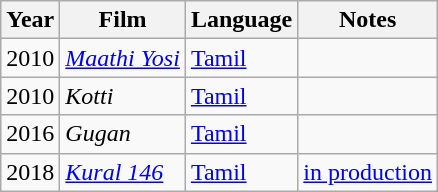<table class="wikitable">
<tr>
<th>Year</th>
<th>Film</th>
<th>Language</th>
<th>Notes</th>
</tr>
<tr>
<td>2010</td>
<td><em><a href='#'>Maathi Yosi</a></em></td>
<td><a href='#'>Tamil</a></td>
<td></td>
</tr>
<tr>
<td>2010</td>
<td><em>Kotti</em></td>
<td><a href='#'>Tamil</a></td>
<td></td>
</tr>
<tr>
<td>2016</td>
<td><em>Gugan</em></td>
<td><a href='#'>Tamil</a></td>
<td></td>
</tr>
<tr>
<td>2018</td>
<td><em><a href='#'>Kural 146</a></em></td>
<td><a href='#'>Tamil</a></td>
<td><a href='#'>in production</a></td>
</tr>
</table>
